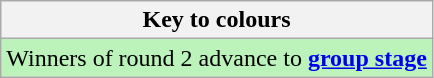<table class="wikitable">
<tr>
<th>Key to colours</th>
</tr>
<tr bgcolor=#BBF3BB>
<td>Winners of round 2 advance to <strong><a href='#'>group stage</a></strong></td>
</tr>
</table>
